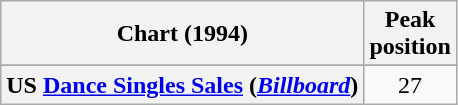<table class="wikitable sortable plainrowheaders" style="text-align:center">
<tr>
<th scope="col">Chart (1994)</th>
<th scope="col">Peak<br>position</th>
</tr>
<tr>
</tr>
<tr>
</tr>
<tr>
</tr>
<tr>
<th scope="row">US <a href='#'>Dance Singles Sales</a> (<em><a href='#'>Billboard</a></em>)</th>
<td>27</td>
</tr>
</table>
